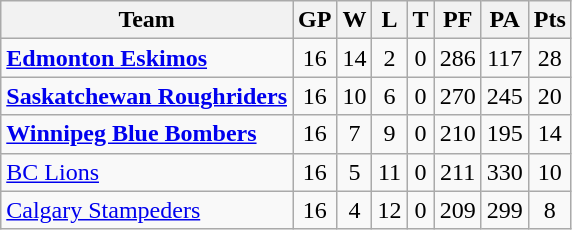<table class="wikitable">
<tr>
<th>Team</th>
<th>GP</th>
<th>W</th>
<th>L</th>
<th>T</th>
<th>PF</th>
<th>PA</th>
<th>Pts</th>
</tr>
<tr align="center">
<td align="left"><strong><a href='#'>Edmonton Eskimos</a></strong></td>
<td>16</td>
<td>14</td>
<td>2</td>
<td>0</td>
<td>286</td>
<td>117</td>
<td>28</td>
</tr>
<tr align="center">
<td align="left"><strong><a href='#'>Saskatchewan Roughriders</a></strong></td>
<td>16</td>
<td>10</td>
<td>6</td>
<td>0</td>
<td>270</td>
<td>245</td>
<td>20</td>
</tr>
<tr align="center">
<td align="left"><strong><a href='#'>Winnipeg Blue Bombers</a></strong></td>
<td>16</td>
<td>7</td>
<td>9</td>
<td>0</td>
<td>210</td>
<td>195</td>
<td>14</td>
</tr>
<tr align="center">
<td align="left"><a href='#'>BC Lions</a></td>
<td>16</td>
<td>5</td>
<td>11</td>
<td>0</td>
<td>211</td>
<td>330</td>
<td>10</td>
</tr>
<tr align="center">
<td align="left"><a href='#'>Calgary Stampeders</a></td>
<td>16</td>
<td>4</td>
<td>12</td>
<td>0</td>
<td>209</td>
<td>299</td>
<td>8</td>
</tr>
</table>
